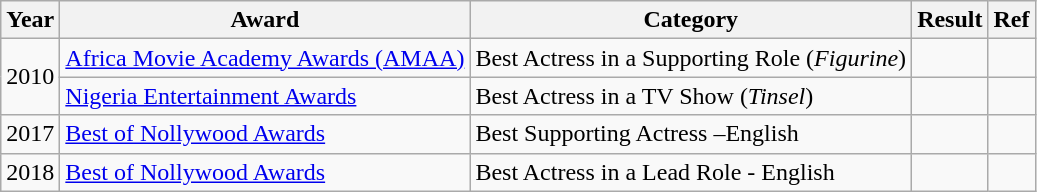<table class="wikitable sortable">
<tr>
<th>Year</th>
<th>Award</th>
<th>Category</th>
<th>Result</th>
<th>Ref</th>
</tr>
<tr>
<td rowspan="2">2010</td>
<td><a href='#'>Africa Movie Academy Awards (AMAA)</a></td>
<td>Best Actress in a Supporting Role (<em>Figurine</em>)</td>
<td></td>
<td></td>
</tr>
<tr>
<td><a href='#'>Nigeria Entertainment Awards</a></td>
<td>Best Actress in a TV Show (<em>Tinsel</em>)</td>
<td></td>
<td></td>
</tr>
<tr>
<td>2017</td>
<td><a href='#'>Best of Nollywood Awards</a></td>
<td>Best Supporting Actress –English</td>
<td></td>
<td></td>
</tr>
<tr>
<td>2018</td>
<td><a href='#'>Best of Nollywood Awards</a></td>
<td>Best Actress in a Lead Role - English</td>
<td></td>
<td></td>
</tr>
</table>
